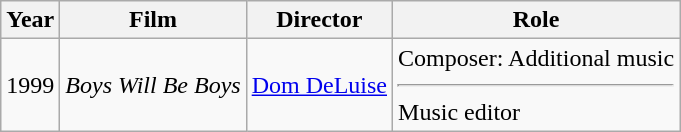<table class="wikitable">
<tr>
<th>Year</th>
<th>Film</th>
<th>Director</th>
<th>Role</th>
</tr>
<tr>
<td>1999</td>
<td><em>Boys Will Be Boys</em></td>
<td><a href='#'>Dom DeLuise</a></td>
<td>Composer: Additional music<hr>Music editor</td>
</tr>
</table>
